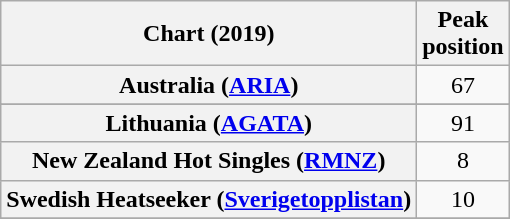<table class="wikitable sortable plainrowheaders" style="text-align:center">
<tr>
<th scope="col">Chart (2019)</th>
<th scope="col">Peak<br>position</th>
</tr>
<tr>
<th scope="row">Australia (<a href='#'>ARIA</a>)</th>
<td>67</td>
</tr>
<tr>
</tr>
<tr>
</tr>
<tr>
<th scope="row">Lithuania (<a href='#'>AGATA</a>)</th>
<td>91</td>
</tr>
<tr>
<th scope="row">New Zealand Hot Singles (<a href='#'>RMNZ</a>)</th>
<td>8</td>
</tr>
<tr>
<th scope="row">Swedish Heatseeker (<a href='#'>Sverigetopplistan</a>)</th>
<td>10</td>
</tr>
<tr>
</tr>
</table>
